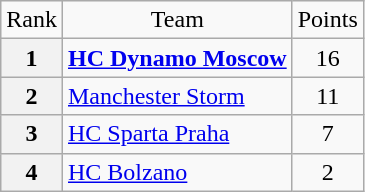<table class="wikitable" style="text-align: center;">
<tr>
<td>Rank</td>
<td>Team</td>
<td>Points</td>
</tr>
<tr>
<th>1</th>
<td style="text-align: left;"> <strong><a href='#'>HC Dynamo Moscow</a></strong></td>
<td>16</td>
</tr>
<tr>
<th>2</th>
<td style="text-align: left;"> <a href='#'>Manchester Storm</a></td>
<td>11</td>
</tr>
<tr>
<th>3</th>
<td style="text-align: left;"> <a href='#'>HC Sparta Praha</a></td>
<td>7</td>
</tr>
<tr>
<th>4</th>
<td style="text-align: left;"> <a href='#'>HC Bolzano</a></td>
<td>2</td>
</tr>
</table>
